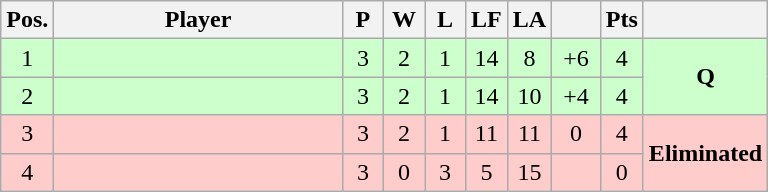<table class="wikitable" style="text-align:center; margin: 1em auto 1em auto, align:left">
<tr>
<th width=20>Pos.</th>
<th width=185>Player</th>
<th width=20>P</th>
<th width=20>W</th>
<th width=20>L</th>
<th width=20>LF</th>
<th width=20>LA</th>
<th width=25></th>
<th width=20>Pts</th>
<th width=70></th>
</tr>
<tr style="background:#CCFFCC;">
<td>1</td>
<td style="text-align:left"></td>
<td>3</td>
<td>2</td>
<td>1</td>
<td>14</td>
<td>8</td>
<td>+6</td>
<td>4</td>
<td rowspan=2><strong>Q</strong></td>
</tr>
<tr style="background:#CCFFCC;">
<td>2</td>
<td style="text-align:left"></td>
<td>3</td>
<td>2</td>
<td>1</td>
<td>14</td>
<td>10</td>
<td>+4</td>
<td>4</td>
</tr>
<tr style="background:#FFCCCC;">
<td>3</td>
<td style="text-align:left"></td>
<td>3</td>
<td>2</td>
<td>1</td>
<td>11</td>
<td>11</td>
<td>0</td>
<td>4</td>
<td rowspan=2><strong>Eliminated</strong></td>
</tr>
<tr style="background:#FFCCCC;">
<td>4</td>
<td style="text-align:left"></td>
<td>3</td>
<td>0</td>
<td>3</td>
<td>5</td>
<td>15</td>
<td></td>
<td>0</td>
</tr>
</table>
